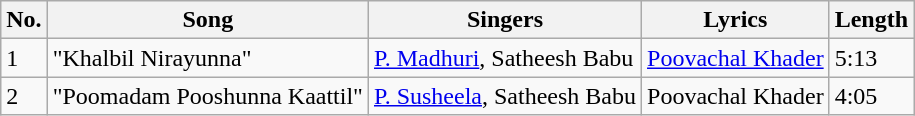<table class="wikitable">
<tr>
<th>No.</th>
<th>Song</th>
<th>Singers</th>
<th>Lyrics</th>
<th>Length</th>
</tr>
<tr>
<td>1</td>
<td>"Khalbil Nirayunna"</td>
<td><a href='#'>P. Madhuri</a>, Satheesh Babu</td>
<td><a href='#'>Poovachal Khader</a></td>
<td>5:13</td>
</tr>
<tr>
<td>2</td>
<td>"Poomadam Pooshunna Kaattil"</td>
<td><a href='#'>P. Susheela</a>, Satheesh Babu</td>
<td>Poovachal Khader</td>
<td>4:05</td>
</tr>
</table>
